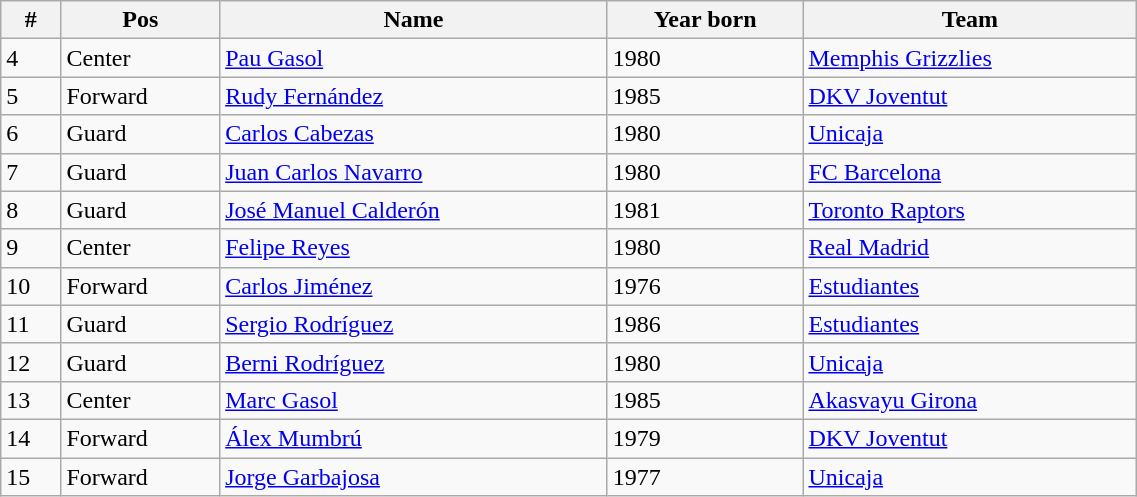<table class="wikitable" width=60%>
<tr>
<th>#</th>
<th>Pos</th>
<th>Name</th>
<th>Year born</th>
<th>Team</th>
</tr>
<tr>
<td>4</td>
<td>Center</td>
<td><a href='#'>Pau Gasol</a></td>
<td>1980</td>
<td> <a href='#'>Memphis Grizzlies</a></td>
</tr>
<tr>
<td>5</td>
<td>Forward</td>
<td><a href='#'>Rudy Fernández</a></td>
<td>1985</td>
<td> <a href='#'>DKV Joventut</a></td>
</tr>
<tr>
<td>6</td>
<td>Guard</td>
<td><a href='#'>Carlos Cabezas</a></td>
<td>1980</td>
<td> <a href='#'>Unicaja</a></td>
</tr>
<tr>
<td>7</td>
<td>Guard</td>
<td><a href='#'>Juan Carlos Navarro</a></td>
<td>1980</td>
<td> <a href='#'>FC Barcelona</a></td>
</tr>
<tr>
<td>8</td>
<td>Guard</td>
<td><a href='#'>José Manuel Calderón</a></td>
<td>1981</td>
<td> <a href='#'>Toronto Raptors</a></td>
</tr>
<tr>
<td>9</td>
<td>Center</td>
<td><a href='#'>Felipe Reyes</a></td>
<td>1980</td>
<td> <a href='#'>Real Madrid</a></td>
</tr>
<tr>
<td>10</td>
<td>Forward</td>
<td><a href='#'>Carlos Jiménez</a></td>
<td>1976</td>
<td> <a href='#'>Estudiantes</a></td>
</tr>
<tr>
<td>11</td>
<td>Guard</td>
<td><a href='#'>Sergio Rodríguez</a></td>
<td>1986</td>
<td> <a href='#'>Estudiantes</a></td>
</tr>
<tr>
<td>12</td>
<td>Guard</td>
<td><a href='#'>Berni Rodríguez</a></td>
<td>1980</td>
<td> <a href='#'>Unicaja</a></td>
</tr>
<tr>
<td>13</td>
<td>Center</td>
<td><a href='#'>Marc Gasol</a></td>
<td>1985</td>
<td> <a href='#'>Akasvayu Girona</a></td>
</tr>
<tr>
<td>14</td>
<td>Forward</td>
<td><a href='#'>Álex Mumbrú</a></td>
<td>1979</td>
<td> <a href='#'>DKV Joventut</a></td>
</tr>
<tr>
<td>15</td>
<td>Forward</td>
<td><a href='#'>Jorge Garbajosa</a></td>
<td>1977</td>
<td> <a href='#'>Unicaja</a></td>
</tr>
</table>
